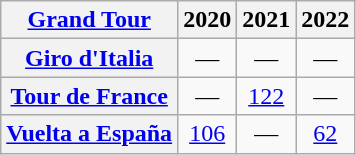<table class="wikitable plainrowheaders">
<tr>
<th scope="col"><a href='#'>Grand Tour</a></th>
<th scope="col">2020</th>
<th scope="col">2021</th>
<th scope="col">2022</th>
</tr>
<tr style="text-align:center;">
<th scope="row"> <a href='#'>Giro d'Italia</a></th>
<td>—</td>
<td>—</td>
<td>—</td>
</tr>
<tr style="text-align:center;">
<th scope="row"> <a href='#'>Tour de France</a></th>
<td>—</td>
<td><a href='#'>122</a></td>
<td>—</td>
</tr>
<tr style="text-align:center;">
<th scope="row"> <a href='#'>Vuelta a España</a></th>
<td><a href='#'>106</a></td>
<td>—</td>
<td><a href='#'>62</a></td>
</tr>
</table>
